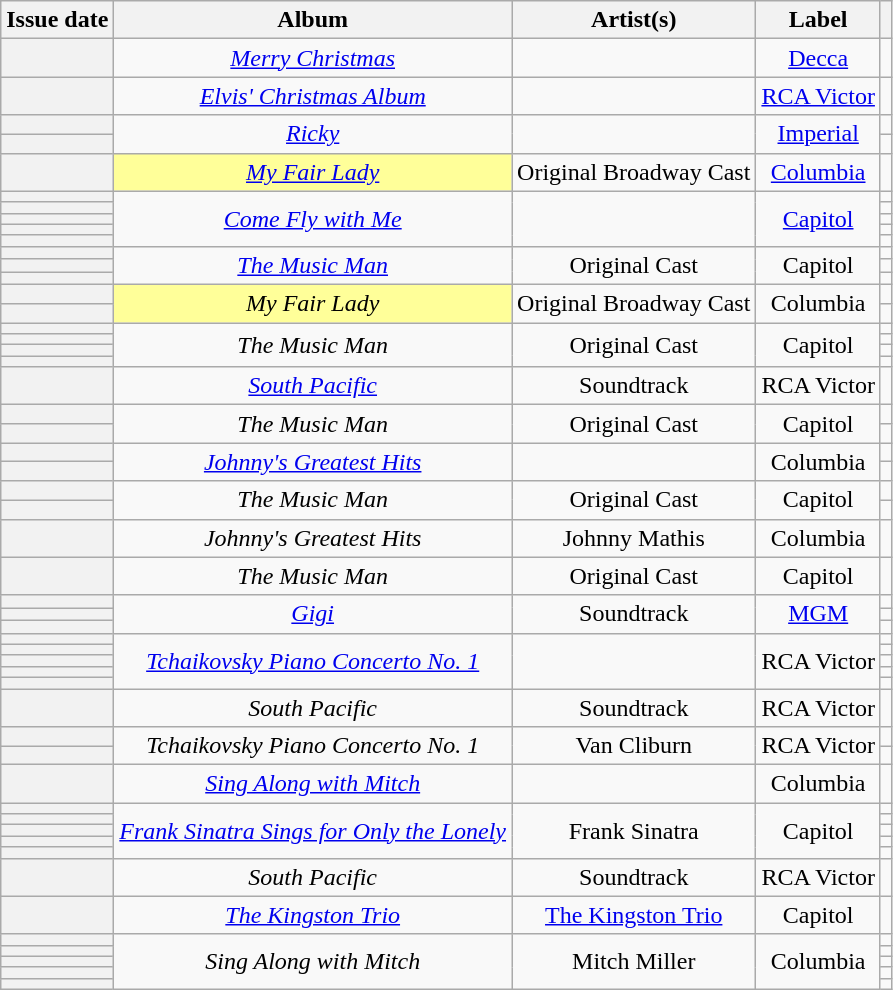<table class="wikitable sortable plainrowheaders" style="text-align: center">
<tr>
<th scope=col>Issue date</th>
<th scope=col>Album</th>
<th scope=col>Artist(s)</th>
<th scope=col>Label</th>
<th scope=col class="unsortable"></th>
</tr>
<tr>
<th scope="row"></th>
<td><em><a href='#'>Merry Christmas</a></em></td>
<td></td>
<td><a href='#'>Decca</a></td>
<td style="text-align: center;"></td>
</tr>
<tr>
<th scope="row"></th>
<td><em><a href='#'>Elvis' Christmas Album</a></em></td>
<td></td>
<td><a href='#'>RCA Victor</a></td>
<td style="text-align: center;"></td>
</tr>
<tr>
<th scope="row"></th>
<td rowspan=2><em><a href='#'>Ricky</a></em></td>
<td rowspan=2></td>
<td rowspan=2><a href='#'>Imperial</a></td>
<td style="text-align: center;"></td>
</tr>
<tr>
<th scope="row"></th>
<td style="text-align: center;"></td>
</tr>
<tr>
<th scope="row"></th>
<td bgcolor=#FFFF99><em><a href='#'>My Fair Lady</a></em> </td>
<td>Original Broadway Cast</td>
<td><a href='#'>Columbia</a></td>
<td style="text-align: center;"></td>
</tr>
<tr>
<th scope="row"></th>
<td rowspan=5><em><a href='#'>Come Fly with Me</a></em></td>
<td rowspan=5></td>
<td rowspan=5><a href='#'>Capitol</a></td>
<td style="text-align: center;"></td>
</tr>
<tr>
<th scope="row"></th>
<td style="text-align: center;"></td>
</tr>
<tr>
<th scope="row"></th>
<td style="text-align: center;"></td>
</tr>
<tr>
<th scope="row"></th>
<td style="text-align: center;"></td>
</tr>
<tr>
<th scope="row"></th>
<td style="text-align: center;"></td>
</tr>
<tr>
<th scope="row"></th>
<td rowspan=3><em><a href='#'>The Music Man</a></em></td>
<td rowspan=3>Original Cast</td>
<td rowspan=3>Capitol</td>
<td style="text-align: center;"></td>
</tr>
<tr>
<th scope="row"></th>
<td style="text-align: center;"></td>
</tr>
<tr>
<th scope="row"></th>
<td style="text-align: center;"></td>
</tr>
<tr>
<th scope="row"></th>
<td bgcolor=#FFFF99 rowspan=2><em>My Fair Lady</em> </td>
<td rowspan=2>Original Broadway Cast</td>
<td rowspan=2>Columbia</td>
<td style="text-align: center;"></td>
</tr>
<tr>
<th scope="row"></th>
<td style="text-align: center;"></td>
</tr>
<tr>
<th scope="row"></th>
<td rowspan=4><em>The Music Man</em></td>
<td rowspan=4>Original Cast</td>
<td rowspan=4>Capitol</td>
<td style="text-align: center;"></td>
</tr>
<tr>
<th scope="row"></th>
<td style="text-align: center;"></td>
</tr>
<tr>
<th scope="row"></th>
<td style="text-align: center;"></td>
</tr>
<tr>
<th scope="row"></th>
<td style="text-align: center;"></td>
</tr>
<tr>
<th scope="row"></th>
<td><em><a href='#'>South Pacific</a></em></td>
<td>Soundtrack</td>
<td>RCA Victor</td>
<td style="text-align: center;"></td>
</tr>
<tr>
<th scope="row"></th>
<td rowspan=2><em>The Music Man</em></td>
<td rowspan=2>Original Cast</td>
<td rowspan=2>Capitol</td>
<td style="text-align: center;"></td>
</tr>
<tr>
<th scope="row"></th>
<td style="text-align: center;"></td>
</tr>
<tr>
<th scope="row"></th>
<td rowspan=2><em><a href='#'>Johnny's Greatest Hits</a></em></td>
<td rowspan=2></td>
<td rowspan=2>Columbia</td>
<td style="text-align: center;"></td>
</tr>
<tr>
<th scope="row"></th>
<td style="text-align: center;"></td>
</tr>
<tr>
<th scope="row"></th>
<td rowspan=2><em>The Music Man</em></td>
<td rowspan=2>Original Cast</td>
<td rowspan=2>Capitol</td>
<td style="text-align: center;"></td>
</tr>
<tr>
<th scope="row"></th>
<td style="text-align: center;"></td>
</tr>
<tr>
<th scope="row"></th>
<td><em>Johnny's Greatest Hits</em></td>
<td data-sort-value="Mathis, Johnny">Johnny Mathis</td>
<td>Columbia</td>
<td style="text-align: center;"></td>
</tr>
<tr>
<th scope="row"></th>
<td><em>The Music Man</em></td>
<td>Original Cast</td>
<td>Capitol</td>
<td style="text-align: center;"></td>
</tr>
<tr>
<th scope="row"></th>
<td rowspan=3><em><a href='#'>Gigi</a></em></td>
<td rowspan=3>Soundtrack</td>
<td rowspan=3><a href='#'>MGM</a></td>
<td style="text-align: center;"></td>
</tr>
<tr>
<th scope="row"></th>
<td style="text-align: center;"></td>
</tr>
<tr>
<th scope="row"></th>
<td style="text-align: center;"></td>
</tr>
<tr>
<th scope="row"></th>
<td rowspan=5><em><a href='#'>Tchaikovsky Piano Concerto No. 1</a></em></td>
<td rowspan=5></td>
<td rowspan=5>RCA Victor</td>
<td style="text-align: center;"></td>
</tr>
<tr>
<th scope="row"></th>
<td style="text-align: center;"></td>
</tr>
<tr>
<th scope="row"></th>
<td style="text-align: center;"></td>
</tr>
<tr>
<th scope="row"></th>
<td style="text-align: center;"></td>
</tr>
<tr>
<th scope="row"></th>
<td style="text-align: center;"></td>
</tr>
<tr>
<th scope="row"></th>
<td><em>South Pacific</em></td>
<td>Soundtrack</td>
<td>RCA Victor</td>
<td style="text-align: center;"></td>
</tr>
<tr>
<th scope="row"></th>
<td rowspan=2><em>Tchaikovsky Piano Concerto No. 1</em></td>
<td rowspan=2 data-sort-value="Cliburn, Van">Van Cliburn</td>
<td rowspan=2>RCA Victor</td>
<td style="text-align: center;"></td>
</tr>
<tr>
<th scope="row"></th>
<td style="text-align: center;"></td>
</tr>
<tr>
<th scope="row"></th>
<td><em><a href='#'>Sing Along with Mitch</a></em></td>
<td></td>
<td>Columbia</td>
<td style="text-align: center;"></td>
</tr>
<tr>
<th scope="row"></th>
<td rowspan=5><em><a href='#'>Frank Sinatra Sings for Only the Lonely</a></em></td>
<td rowspan=5 data-sort-value="Sinatra, Frank">Frank Sinatra</td>
<td rowspan=5>Capitol</td>
<td style="text-align: center;"></td>
</tr>
<tr>
<th scope="row"></th>
<td style="text-align: center;"></td>
</tr>
<tr>
<th scope="row"></th>
<td style="text-align: center;"></td>
</tr>
<tr>
<th scope="row"></th>
<td style="text-align: center;"></td>
</tr>
<tr>
<th scope="row"></th>
<td style="text-align: center;"></td>
</tr>
<tr>
<th scope="row"></th>
<td><em>South Pacific</em></td>
<td>Soundtrack</td>
<td>RCA Victor</td>
<td style="text-align: center;"></td>
</tr>
<tr>
<th scope="row"></th>
<td><em><a href='#'>The Kingston Trio</a></em></td>
<td data-sort-value="Kingston Trio, The"><a href='#'>The Kingston Trio</a></td>
<td>Capitol</td>
<td style="text-align: center;"></td>
</tr>
<tr>
<th scope="row"></th>
<td rowspan=5><em>Sing Along with Mitch</em></td>
<td rowspan=5 data-sort-value="Miller, Mitch">Mitch Miller</td>
<td rowspan=5>Columbia</td>
<td style="text-align: center;"></td>
</tr>
<tr>
<th scope="row"></th>
<td style="text-align: center;"></td>
</tr>
<tr>
<th scope="row"></th>
<td style="text-align: center;"></td>
</tr>
<tr>
<th scope="row"></th>
<td style="text-align: center;"></td>
</tr>
<tr>
<th scope="row"></th>
<td style="text-align: center;"></td>
</tr>
</table>
